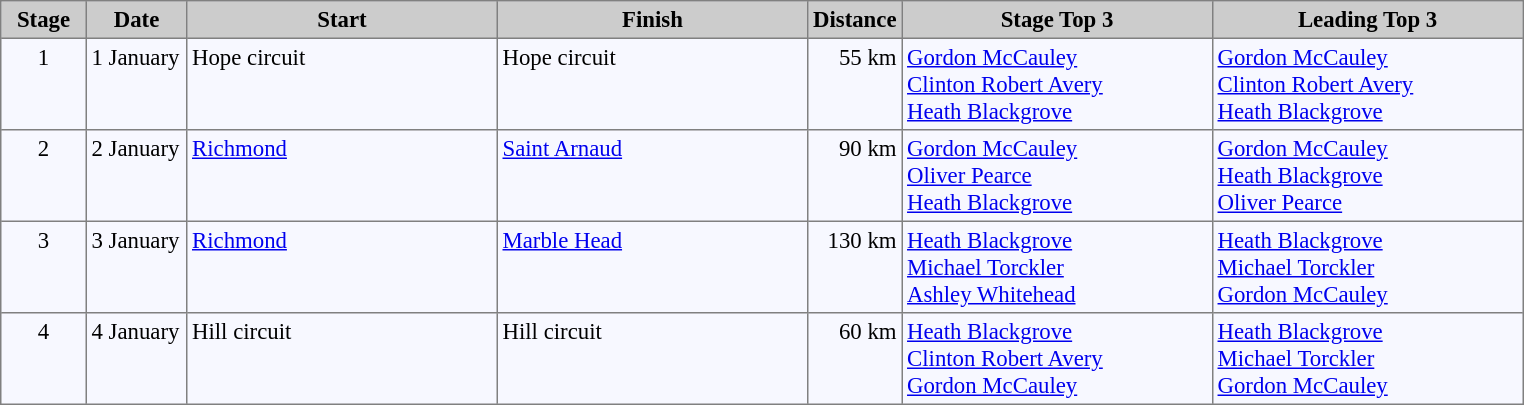<table bgcolor="#f7f8ff" cellpadding="3" cellspacing="0" border="1" style="font-size: 95%; border: gray solid 1px; border-collapse: collapse;">
<tr bgcolor="#CCCCCC">
<td align="center" width="50"><strong>Stage</strong></td>
<td align="center" width="60"><strong>Date</strong></td>
<td align="center" width="200"><strong>Start</strong></td>
<td align="center" width="200"><strong>Finish</strong></td>
<td align="center" width="50"><strong>Distance</strong></td>
<td align="center" width="200"><strong>Stage Top 3</strong></td>
<td align="center" width="200"><strong>Leading Top 3</strong></td>
</tr>
<tr valign=top>
<td align=center>1</td>
<td>1 January</td>
<td>Hope circuit</td>
<td>Hope circuit</td>
<td align=right>55 km</td>
<td> <a href='#'>Gordon McCauley</a><br>  <a href='#'>Clinton Robert Avery</a><br>  <a href='#'>Heath Blackgrove</a></td>
<td> <a href='#'>Gordon McCauley</a><br>  <a href='#'>Clinton Robert Avery</a><br>  <a href='#'>Heath Blackgrove</a></td>
</tr>
<tr valign=top>
<td align=center>2</td>
<td>2 January</td>
<td><a href='#'>Richmond</a></td>
<td><a href='#'>Saint Arnaud</a></td>
<td align=right>90 km</td>
<td> <a href='#'>Gordon McCauley</a><br>  <a href='#'>Oliver Pearce</a><br>  <a href='#'>Heath Blackgrove</a></td>
<td> <a href='#'>Gordon McCauley</a><br>  <a href='#'>Heath Blackgrove</a><br>  <a href='#'>Oliver Pearce</a></td>
</tr>
<tr valign=top>
<td align=center>3</td>
<td>3 January</td>
<td><a href='#'>Richmond</a></td>
<td><a href='#'>Marble Head</a></td>
<td align=right>130 km</td>
<td> <a href='#'>Heath Blackgrove</a><br>  <a href='#'>Michael Torckler</a><br>  <a href='#'>Ashley Whitehead</a></td>
<td> <a href='#'>Heath Blackgrove</a><br>  <a href='#'>Michael Torckler</a><br>  <a href='#'>Gordon McCauley</a></td>
</tr>
<tr valign=top>
<td align=center>4</td>
<td>4 January</td>
<td>Hill circuit</td>
<td>Hill circuit</td>
<td align=right>60 km</td>
<td> <a href='#'>Heath Blackgrove</a><br>  <a href='#'>Clinton Robert Avery</a><br>  <a href='#'>Gordon McCauley</a></td>
<td> <a href='#'>Heath Blackgrove</a><br>  <a href='#'>Michael Torckler</a><br>  <a href='#'>Gordon McCauley</a></td>
</tr>
</table>
